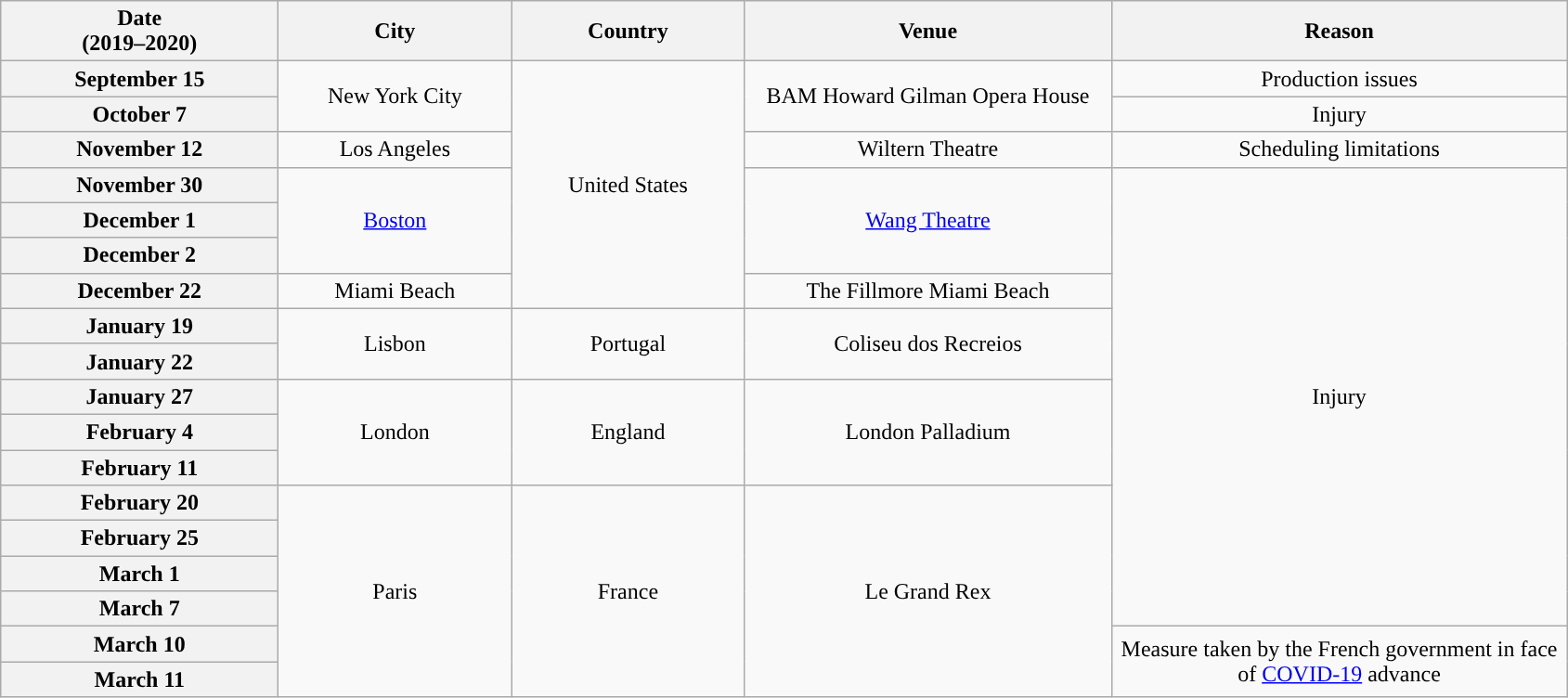<table class="wikitable plainrowheaders" style="text-align:center;">
<tr>
<th scope="col" style="width:12em;">Date<br>(2019–2020)</th>
<th scope="col" style="width:10em;">City</th>
<th scope="col" style="width:10em;">Country</th>
<th scope="col" style="width:16em;">Venue</th>
<th scope="col" style="width:20em;">Reason</th>
</tr>
<tr>
<th scope="row" style="text-align:center;">September 15</th>
<td rowspan="2">New York City</td>
<td rowspan="7">United States</td>
<td rowspan="2">BAM Howard Gilman Opera House</td>
<td>Production issues</td>
</tr>
<tr>
<th scope="row" style="text-align:center;">October 7</th>
<td>Injury</td>
</tr>
<tr>
<th scope="row" style="text-align:center;">November 12</th>
<td>Los Angeles</td>
<td>Wiltern Theatre</td>
<td>Scheduling limitations</td>
</tr>
<tr>
<th scope="row" style="text-align:center;">November 30</th>
<td rowspan="3"><a href='#'>Boston</a></td>
<td rowspan="3"><a href='#'>Wang Theatre</a></td>
<td rowspan="13">Injury</td>
</tr>
<tr>
<th scope="row" style="text-align:center;">December 1</th>
</tr>
<tr>
<th scope="row" style="text-align:center;">December 2</th>
</tr>
<tr>
<th scope="row" style="text-align:center;">December 22</th>
<td>Miami Beach</td>
<td>The Fillmore Miami Beach</td>
</tr>
<tr>
<th scope="row" style="text-align:center;">January 19</th>
<td rowspan="2">Lisbon</td>
<td rowspan="2">Portugal</td>
<td rowspan="2">Coliseu dos Recreios</td>
</tr>
<tr>
<th scope="row" style="text-align:center;">January 22</th>
</tr>
<tr>
<th scope="row" style="text-align:center;">January 27</th>
<td rowspan="3">London</td>
<td rowspan="3">England</td>
<td rowspan="3">London Palladium</td>
</tr>
<tr>
<th scope="row" style="text-align:center;">February 4</th>
</tr>
<tr>
<th scope="row" style="text-align:center;">February 11</th>
</tr>
<tr>
<th scope="row" style="text-align:center;">February 20</th>
<td rowspan="6">Paris</td>
<td rowspan="6">France</td>
<td rowspan="6">Le Grand Rex</td>
</tr>
<tr>
<th scope="row" style="text-align:center;">February 25</th>
</tr>
<tr>
<th scope="row" style="text-align:center;">March 1</th>
</tr>
<tr>
<th scope="row" style="text-align:center;">March 7</th>
</tr>
<tr>
<th scope="row" style="text-align:center;">March 10</th>
<td rowspan="2">Measure taken by the French government in face of <a href='#'>COVID-19</a> advance</td>
</tr>
<tr>
<th scope="row" style="text-align:center;">March 11</th>
</tr>
</table>
